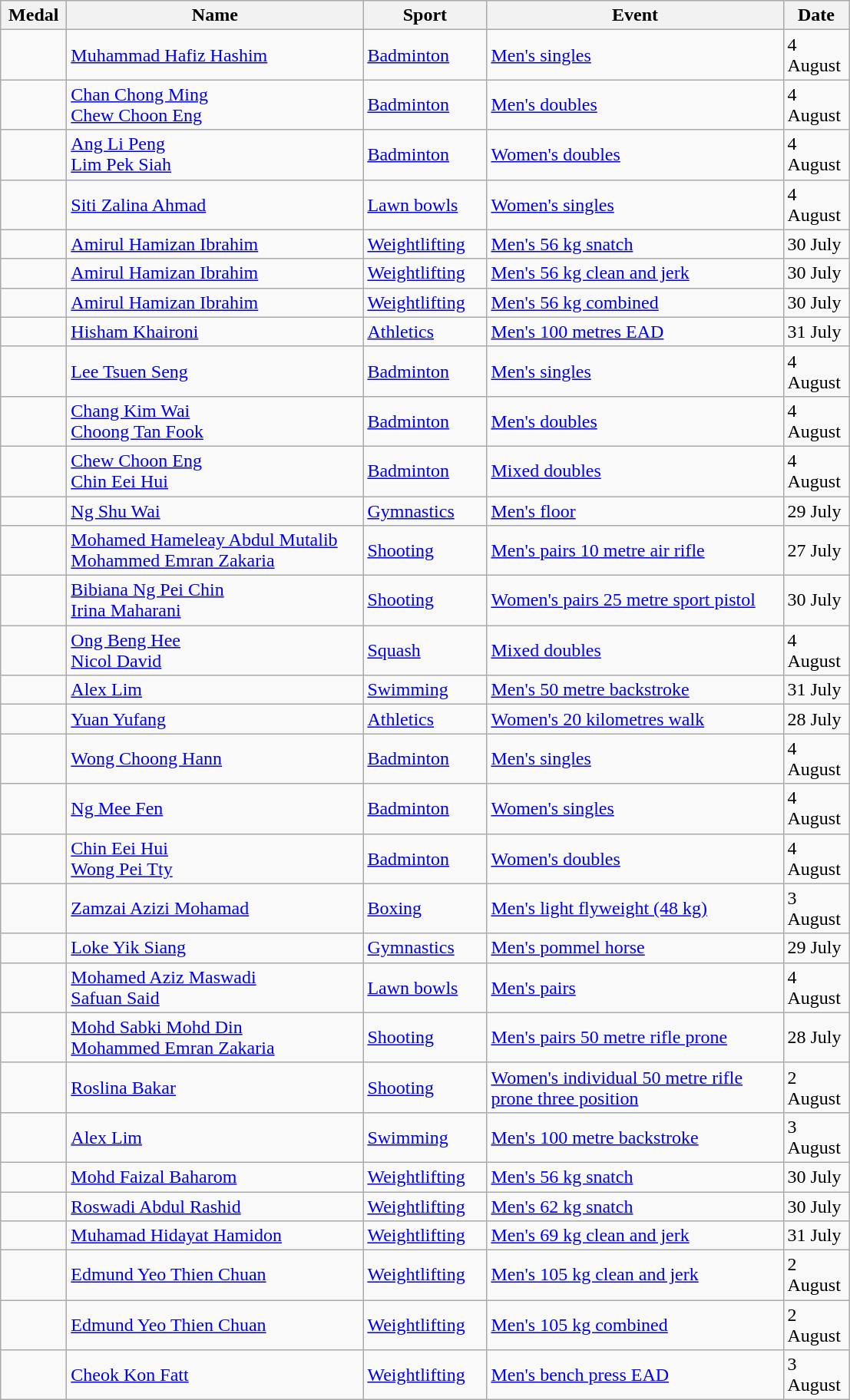<table class="wikitable sortable" style="font-size:100%">
<tr>
<th width="50">Medal</th>
<th width="250">Name</th>
<th width="100">Sport</th>
<th width="250">Event</th>
<th width="50">Date</th>
</tr>
<tr>
<td></td>
<td><a href='#'>Muhammad Hafiz Hashim</a></td>
<td><a href='#'>Badminton</a></td>
<td><a href='#'>Men's singles</a></td>
<td>4 August</td>
</tr>
<tr>
<td></td>
<td><a href='#'>Chan Chong Ming</a><br><a href='#'>Chew Choon Eng</a></td>
<td><a href='#'>Badminton</a></td>
<td><a href='#'>Men's doubles</a></td>
<td>4 August</td>
</tr>
<tr>
<td></td>
<td><a href='#'>Ang Li Peng</a><br><a href='#'>Lim Pek Siah</a></td>
<td><a href='#'>Badminton</a></td>
<td><a href='#'>Women's doubles</a></td>
<td>4 August</td>
</tr>
<tr>
<td></td>
<td><a href='#'>Siti Zalina Ahmad</a></td>
<td><a href='#'>Lawn bowls</a></td>
<td><a href='#'>Women's singles</a></td>
<td>4 August</td>
</tr>
<tr>
<td></td>
<td><a href='#'>Amirul Hamizan Ibrahim</a></td>
<td><a href='#'>Weightlifting</a></td>
<td><a href='#'>Men's 56 kg snatch</a></td>
<td>30 July</td>
</tr>
<tr>
<td></td>
<td><a href='#'>Amirul Hamizan Ibrahim</a></td>
<td><a href='#'>Weightlifting</a></td>
<td><a href='#'>Men's 56 kg clean and jerk</a></td>
<td>30 July</td>
</tr>
<tr>
<td></td>
<td><a href='#'>Amirul Hamizan Ibrahim</a></td>
<td><a href='#'>Weightlifting</a></td>
<td><a href='#'>Men's 56 kg combined</a></td>
<td>30 July</td>
</tr>
<tr>
<td></td>
<td><a href='#'>Hisham Khaironi</a></td>
<td><a href='#'>Athletics</a></td>
<td><a href='#'>Men's 100 metres EAD</a></td>
<td>31 July</td>
</tr>
<tr>
<td></td>
<td><a href='#'>Lee Tsuen Seng</a></td>
<td><a href='#'>Badminton</a></td>
<td><a href='#'>Men's singles</a></td>
<td>4 August</td>
</tr>
<tr>
<td></td>
<td><a href='#'>Chang Kim Wai</a><br><a href='#'>Choong Tan Fook</a></td>
<td><a href='#'>Badminton</a></td>
<td><a href='#'>Men's doubles</a></td>
<td>4 August</td>
</tr>
<tr>
<td></td>
<td><a href='#'>Chew Choon Eng</a><br><a href='#'>Chin Eei Hui</a></td>
<td><a href='#'>Badminton</a></td>
<td><a href='#'>Mixed doubles</a></td>
<td>4 August</td>
</tr>
<tr>
<td></td>
<td><a href='#'>Ng Shu Wai</a></td>
<td><a href='#'>Gymnastics</a></td>
<td><a href='#'>Men's floor</a></td>
<td>29 July</td>
</tr>
<tr>
<td></td>
<td><a href='#'>Mohamed Hameleay Abdul Mutalib</a><br><a href='#'>Mohammed Emran Zakaria</a></td>
<td><a href='#'>Shooting</a></td>
<td><a href='#'>Men's pairs 10 metre air rifle</a></td>
<td>27 July</td>
</tr>
<tr>
<td></td>
<td><a href='#'>Bibiana Ng Pei Chin</a><br><a href='#'>Irina Maharani</a></td>
<td><a href='#'>Shooting</a></td>
<td><a href='#'>Women's pairs 25 metre sport pistol</a></td>
<td>30 July</td>
</tr>
<tr>
<td></td>
<td><a href='#'>Ong Beng Hee</a><br><a href='#'>Nicol David</a></td>
<td><a href='#'>Squash</a></td>
<td><a href='#'>Mixed doubles</a></td>
<td>4 August</td>
</tr>
<tr>
<td></td>
<td><a href='#'>Alex Lim</a></td>
<td><a href='#'>Swimming</a></td>
<td><a href='#'>Men's 50 metre backstroke</a></td>
<td>31 July</td>
</tr>
<tr>
<td></td>
<td><a href='#'>Yuan Yufang</a></td>
<td><a href='#'>Athletics</a></td>
<td><a href='#'>Women's 20 kilometres walk</a></td>
<td>28 July</td>
</tr>
<tr>
<td></td>
<td><a href='#'>Wong Choong Hann</a></td>
<td><a href='#'>Badminton</a></td>
<td><a href='#'>Men's singles</a></td>
<td>4 August</td>
</tr>
<tr>
<td></td>
<td><a href='#'>Ng Mee Fen</a></td>
<td><a href='#'>Badminton</a></td>
<td><a href='#'>Women's singles</a></td>
<td>4 August</td>
</tr>
<tr>
<td></td>
<td><a href='#'>Chin Eei Hui</a><br><a href='#'>Wong Pei Tty</a></td>
<td><a href='#'>Badminton</a></td>
<td><a href='#'>Women's doubles</a></td>
<td>4 August</td>
</tr>
<tr>
<td></td>
<td><a href='#'>Zamzai Azizi Mohamad</a></td>
<td><a href='#'>Boxing</a></td>
<td><a href='#'>Men's light flyweight (48 kg)</a></td>
<td>3 August</td>
</tr>
<tr>
<td></td>
<td><a href='#'>Loke Yik Siang</a></td>
<td><a href='#'>Gymnastics</a></td>
<td><a href='#'>Men's pommel horse</a></td>
<td>29 July</td>
</tr>
<tr>
<td></td>
<td><a href='#'>Mohamed Aziz Maswadi</a><br><a href='#'>Safuan Said</a></td>
<td><a href='#'>Lawn bowls</a></td>
<td><a href='#'>Men's pairs</a></td>
<td>4 August</td>
</tr>
<tr>
<td></td>
<td><a href='#'>Mohd Sabki Mohd Din</a><br><a href='#'>Mohammed Emran Zakaria</a></td>
<td><a href='#'>Shooting</a></td>
<td><a href='#'>Men's pairs 50 metre rifle prone</a></td>
<td>28 July</td>
</tr>
<tr>
<td></td>
<td><a href='#'>Roslina Bakar</a></td>
<td><a href='#'>Shooting</a></td>
<td><a href='#'>Women's individual 50 metre rifle prone three position</a></td>
<td>2 August</td>
</tr>
<tr>
<td></td>
<td><a href='#'>Alex Lim</a></td>
<td><a href='#'>Swimming</a></td>
<td><a href='#'>Men's 100 metre backstroke</a></td>
<td>3 August</td>
</tr>
<tr>
<td></td>
<td><a href='#'>Mohd Faizal Baharom</a></td>
<td><a href='#'>Weightlifting</a></td>
<td><a href='#'>Men's 56 kg snatch</a></td>
<td>30 July</td>
</tr>
<tr>
<td></td>
<td><a href='#'>Roswadi Abdul Rashid</a></td>
<td><a href='#'>Weightlifting</a></td>
<td><a href='#'>Men's 62 kg snatch</a></td>
<td>30 July</td>
</tr>
<tr>
<td></td>
<td><a href='#'>Muhamad Hidayat Hamidon</a></td>
<td><a href='#'>Weightlifting</a></td>
<td><a href='#'>Men's 69 kg clean and jerk</a></td>
<td>31 July</td>
</tr>
<tr>
<td></td>
<td><a href='#'>Edmund Yeo Thien Chuan</a></td>
<td><a href='#'>Weightlifting</a></td>
<td><a href='#'>Men's 105 kg clean and jerk</a></td>
<td>2 August</td>
</tr>
<tr>
<td></td>
<td><a href='#'>Edmund Yeo Thien Chuan</a></td>
<td><a href='#'>Weightlifting</a></td>
<td><a href='#'>Men's 105 kg combined</a></td>
<td>2 August</td>
</tr>
<tr>
<td></td>
<td><a href='#'>Cheok Kon Fatt</a></td>
<td><a href='#'>Weightlifting</a></td>
<td><a href='#'>Men's bench press EAD</a></td>
<td>3 August</td>
</tr>
</table>
